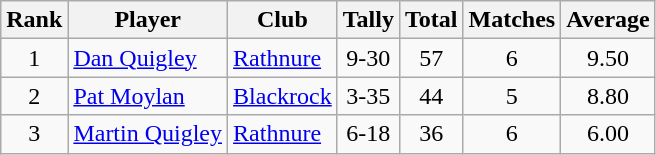<table class="wikitable">
<tr>
<th>Rank</th>
<th>Player</th>
<th>Club</th>
<th>Tally</th>
<th>Total</th>
<th>Matches</th>
<th>Average</th>
</tr>
<tr>
<td rowspan=1 align=center>1</td>
<td><a href='#'>Dan Quigley</a></td>
<td><a href='#'>Rathnure</a></td>
<td align=center>9-30</td>
<td align=center>57</td>
<td align=center>6</td>
<td align=center>9.50</td>
</tr>
<tr>
<td rowspan=1 align=center>2</td>
<td><a href='#'>Pat Moylan</a></td>
<td><a href='#'>Blackrock</a></td>
<td align=center>3-35</td>
<td align=center>44</td>
<td align=center>5</td>
<td align=center>8.80</td>
</tr>
<tr>
<td rowspan=1 align=center>3</td>
<td><a href='#'>Martin Quigley</a></td>
<td><a href='#'>Rathnure</a></td>
<td align=center>6-18</td>
<td align=center>36</td>
<td align=center>6</td>
<td align=center>6.00</td>
</tr>
</table>
